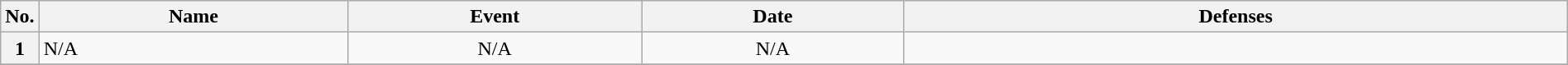<table class="wikitable" width=100%>
<tr>
<th width=1%>No.</th>
<th width=20%>Name</th>
<th width=19%>Event</th>
<th width=17%>Date</th>
<th width=44%>Defenses</th>
</tr>
<tr>
<th>1</th>
<td align=left>N/A</td>
<td align=center>N/A</td>
<td align=center>N/A</td>
<td></td>
</tr>
<tr>
</tr>
</table>
